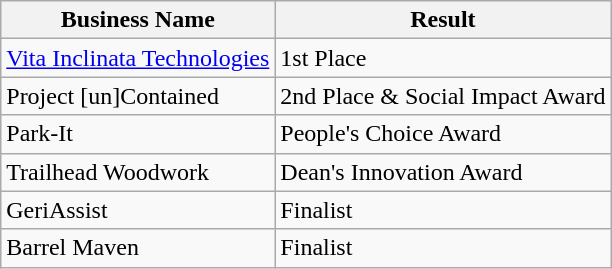<table class="wikitable">
<tr>
<th>Business Name</th>
<th>Result</th>
</tr>
<tr>
<td><a href='#'>Vita Inclinata Technologies</a></td>
<td>1st Place</td>
</tr>
<tr>
<td>Project [un]Contained</td>
<td>2nd Place & Social Impact Award</td>
</tr>
<tr>
<td>Park-It</td>
<td>People's Choice Award</td>
</tr>
<tr>
<td>Trailhead Woodwork</td>
<td>Dean's Innovation Award</td>
</tr>
<tr>
<td>GeriAssist</td>
<td>Finalist</td>
</tr>
<tr>
<td>Barrel Maven</td>
<td>Finalist</td>
</tr>
</table>
